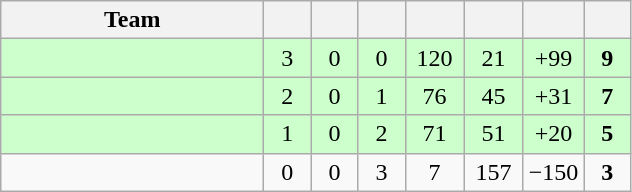<table class="wikitable" style="text-align:center;">
<tr>
<th style="width:10.5em;">Team</th>
<th style="width:1.5em;"></th>
<th style="width:1.5em;"></th>
<th style="width:1.5em;"></th>
<th style="width:2.0em;"></th>
<th style="width:2.0em;"></th>
<th style="width:2.0em;"></th>
<th style="width:1.5em;"></th>
</tr>
<tr bgcolor=#cfc>
<td align="left"></td>
<td>3</td>
<td>0</td>
<td>0</td>
<td>120</td>
<td>21</td>
<td>+99</td>
<td><strong>9</strong></td>
</tr>
<tr bgcolor=#cfc>
<td align="left"></td>
<td>2</td>
<td>0</td>
<td>1</td>
<td>76</td>
<td>45</td>
<td>+31</td>
<td><strong>7</strong></td>
</tr>
<tr bgcolor=#cfc>
<td align="left"></td>
<td>1</td>
<td>0</td>
<td>2</td>
<td>71</td>
<td>51</td>
<td>+20</td>
<td><strong>5</strong></td>
</tr>
<tr>
<td align="left"></td>
<td>0</td>
<td>0</td>
<td>3</td>
<td>7</td>
<td>157</td>
<td>−150</td>
<td><strong>3</strong></td>
</tr>
</table>
